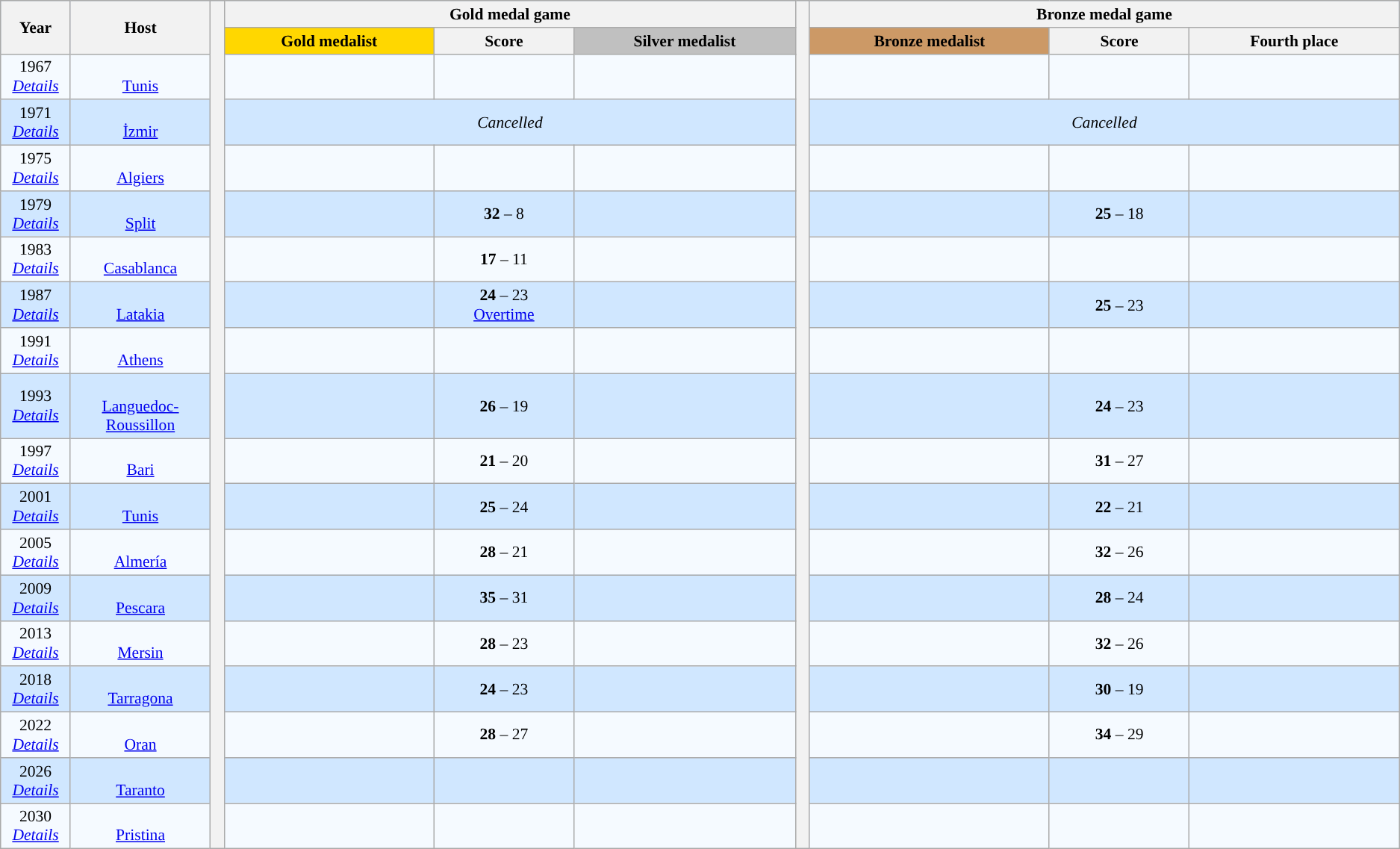<table class=wikitable style="text-align:center; font-size:90%;">
<tr bgcolor=#C1D8FF>
<th rowspan=2 width=5%>Year</th>
<th rowspan=2 width=10%>Host</th>
<th width=1% rowspan=19 bgcolor=ffffff></th>
<th colspan=3>Gold medal game</th>
<th width=1% rowspan=19 bgcolor=ffffff></th>
<th colspan=3>Bronze medal game</th>
</tr>
<tr bgcolor=#EFEFEF>
<th style="background:gold; width=15%"> Gold medalist</th>
<th width=10%>Score</th>
<th style="background:silver; width=15%"> Silver medalist</th>
<th style="background:#cc9966; width=15%"> Bronze medalist</th>
<th width=10%>Score</th>
<th width=15%>Fourth place</th>
</tr>
<tr bgcolor=#F5FAFF>
<td>1967<br><em><a href='#'>Details</a></em></td>
<td> <br><a href='#'>Tunis</a></td>
<td><strong></strong></td>
<td></td>
<td></td>
<td></td>
<td></td>
<td></td>
</tr>
<tr bgcolor=#D0E7FF>
<td>1971<br><em><a href='#'>Details</a></em></td>
<td> <br><a href='#'>İzmir</a></td>
<td colspan=3><em>Cancelled</em></td>
<td colspan=3><em>Cancelled</em></td>
</tr>
<tr bgcolor=#F5FAFF>
<td>1975<br><em><a href='#'>Details</a></em></td>
<td> <br><a href='#'>Algiers</a></td>
<td><strong></strong></td>
<td></td>
<td></td>
<td></td>
<td></td>
<td></td>
</tr>
<tr bgcolor=#D0E7FF>
<td>1979<br><em><a href='#'>Details</a></em></td>
<td> <br><a href='#'>Split</a></td>
<td><strong></strong></td>
<td><strong>32</strong> – 8</td>
<td></td>
<td></td>
<td><strong>25</strong> – 18</td>
<td></td>
</tr>
<tr bgcolor=#F5FAFF>
<td>1983<br><em><a href='#'>Details</a></em></td>
<td> <br><a href='#'>Casablanca</a></td>
<td><strong></strong></td>
<td><strong>17</strong> – 11</td>
<td></td>
<td></td>
<td></td>
<td></td>
</tr>
<tr bgcolor=#D0E7FF>
<td>1987<br><em><a href='#'>Details</a></em></td>
<td> <br><a href='#'>Latakia</a></td>
<td><strong></strong></td>
<td><strong>24</strong> – 23  <br> <a href='#'>Overtime</a></td>
<td></td>
<td></td>
<td><strong>25</strong> – 23</td>
<td></td>
</tr>
<tr bgcolor=#F5FAFF>
<td>1991<br><em><a href='#'>Details</a></em></td>
<td> <br><a href='#'>Athens</a></td>
<td><strong></strong></td>
<td></td>
<td></td>
<td></td>
<td></td>
<td></td>
</tr>
<tr bgcolor=#D0E7FF>
<td>1993<br><em><a href='#'>Details</a></em></td>
<td> <br><a href='#'>Languedoc-Roussillon</a></td>
<td><strong></strong></td>
<td><strong>26</strong> – 19</td>
<td></td>
<td></td>
<td><strong>24</strong> – 23</td>
<td></td>
</tr>
<tr bgcolor=#F5FAFF>
<td>1997<br><em><a href='#'>Details</a></em></td>
<td> <br><a href='#'>Bari</a></td>
<td><strong></strong></td>
<td><strong>21</strong> – 20</td>
<td></td>
<td></td>
<td><strong>31</strong> – 27</td>
<td></td>
</tr>
<tr bgcolor=#D0E7FF>
<td>2001<br><em><a href='#'>Details</a></em></td>
<td> <br><a href='#'>Tunis</a></td>
<td><strong></strong></td>
<td><strong>25</strong> – 24</td>
<td></td>
<td></td>
<td><strong>22</strong> – 21</td>
<td></td>
</tr>
<tr bgcolor=#F5FAFF>
<td>2005<br><em><a href='#'>Details</a></em></td>
<td> <br><a href='#'>Almería</a></td>
<td><strong></strong></td>
<td><strong>28</strong> – 21</td>
<td></td>
<td></td>
<td><strong>32</strong> – 26</td>
<td></td>
</tr>
<tr bgcolor=#D0E7FF>
<td>2009<br><em><a href='#'>Details</a></em></td>
<td> <br><a href='#'>Pescara</a></td>
<td><strong></strong></td>
<td><strong>35</strong> – 31</td>
<td></td>
<td></td>
<td><strong>28</strong> – 24</td>
<td></td>
</tr>
<tr bgcolor=#F5FAFF>
<td>2013<br><em><a href='#'>Details</a></em></td>
<td> <br><a href='#'>Mersin</a></td>
<td><strong></strong></td>
<td><strong>28</strong> – 23</td>
<td></td>
<td></td>
<td><strong>32</strong> – 26</td>
<td></td>
</tr>
<tr bgcolor=#D0E7FF>
<td>2018<br><em><a href='#'>Details</a></em></td>
<td> <br><a href='#'>Tarragona</a></td>
<td><strong></strong></td>
<td><strong>24</strong> – 23</td>
<td></td>
<td></td>
<td><strong>30</strong> – 19</td>
<td></td>
</tr>
<tr bgcolor=#F5FAFF>
<td>2022<br><em><a href='#'>Details</a></em></td>
<td> <br><a href='#'>Oran</a></td>
<td><strong></strong></td>
<td><strong>28</strong> – 27</td>
<td><strong></strong></td>
<td></td>
<td><strong>34</strong> – 29</td>
<td></td>
</tr>
<tr bgcolor=#D0E7FF>
<td>2026<br><em><a href='#'>Details</a></em></td>
<td> <br><a href='#'>Taranto</a></td>
<td></td>
<td></td>
<td></td>
<td></td>
<td></td>
<td></td>
</tr>
<tr bgcolor=#F5FAFF>
<td>2030<br><em><a href='#'>Details</a></em></td>
<td> <br><a href='#'>Pristina</a></td>
<td></td>
<td></td>
<td></td>
<td></td>
<td></td>
<td></td>
</tr>
</table>
